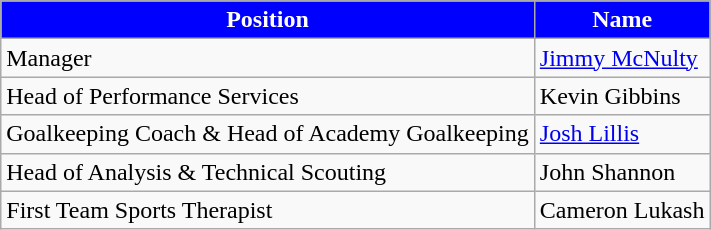<table class="wikitable">
<tr>
<th style="color:#fff; background:#00f;">Position</th>
<th style="color:#fff; background:#00f;">Name</th>
</tr>
<tr>
<td>Manager</td>
<td><a href='#'>Jimmy McNulty</a></td>
</tr>
<tr>
<td>Head of Performance Services</td>
<td>Kevin Gibbins</td>
</tr>
<tr>
<td>Goalkeeping Coach & Head of Academy Goalkeeping</td>
<td><a href='#'>Josh Lillis</a></td>
</tr>
<tr>
<td>Head of Analysis & Technical Scouting</td>
<td>John Shannon</td>
</tr>
<tr>
<td>First Team Sports Therapist</td>
<td>Cameron Lukash</td>
</tr>
</table>
